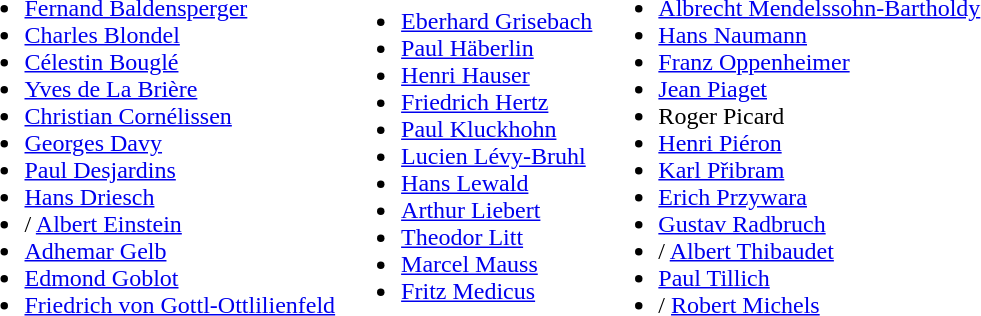<table border="0">
<tr>
<td><br><ul><li> <a href='#'>Fernand Baldensperger</a></li><li> <a href='#'>Charles Blondel</a></li><li> <a href='#'>Célestin Bouglé</a></li><li> <a href='#'>Yves de La Brière</a></li><li> <a href='#'>Christian Cornélissen</a></li><li> <a href='#'>Georges Davy</a></li><li> <a href='#'>Paul Desjardins</a></li><li> <a href='#'>Hans Driesch</a></li><li>/ <a href='#'>Albert Einstein</a></li><li> <a href='#'>Adhemar Gelb</a></li><li> <a href='#'>Edmond Goblot</a></li><li> <a href='#'>Friedrich von Gottl-Ottlilienfeld</a></li></ul></td>
<td><br><ul><li> <a href='#'>Eberhard Grisebach</a></li><li> <a href='#'>Paul Häberlin</a></li><li> <a href='#'>Henri Hauser</a></li><li> <a href='#'>Friedrich Hertz</a></li><li> <a href='#'>Paul Kluckhohn</a></li><li> <a href='#'>Lucien Lévy-Bruhl</a></li><li> <a href='#'>Hans Lewald</a></li><li> <a href='#'>Arthur Liebert</a></li><li> <a href='#'>Theodor Litt</a></li><li> <a href='#'>Marcel Mauss</a></li><li> <a href='#'>Fritz Medicus</a></li></ul></td>
<td><br><ul><li> <a href='#'>Albrecht Mendelssohn-Bartholdy</a></li><li> <a href='#'>Hans Naumann</a></li><li> <a href='#'>Franz Oppenheimer</a></li><li> <a href='#'>Jean Piaget</a></li><li> Roger Picard</li><li> <a href='#'>Henri Piéron</a></li><li> <a href='#'>Karl Přibram</a></li><li> <a href='#'>Erich Przywara</a></li><li> <a href='#'>Gustav Radbruch</a></li><li>/ <a href='#'>Albert Thibaudet</a></li><li> <a href='#'>Paul Tillich</a></li><li>/  <a href='#'>Robert Michels</a></li></ul></td>
</tr>
</table>
